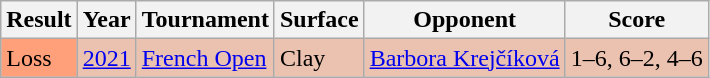<table class="sortable wikitable">
<tr>
<th>Result</th>
<th>Year</th>
<th>Tournament</th>
<th>Surface</th>
<th>Opponent</th>
<th class="unsortable">Score</th>
</tr>
<tr bgcolor=EBC2AF>
<td bgcolor=FFA07A>Loss</td>
<td><a href='#'>2021</a></td>
<td><a href='#'>French Open</a></td>
<td>Clay</td>
<td> <a href='#'>Barbora Krejčíková</a></td>
<td>1–6, 6–2, 4–6</td>
</tr>
</table>
